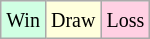<table class="wikitable">
<tr>
<td style="background-color: #d0ffe3;"><small>Win</small></td>
<td style="background-color: #ffffdd;"><small>Draw</small></td>
<td style="background-color: #ffd0e3;"><small>Loss</small></td>
</tr>
</table>
